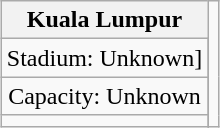<table class="wikitable" style="text-align:center; margin:1em auto;">
<tr>
<th colspan="2">Kuala Lumpur</th>
<td rowspan=4></td>
</tr>
<tr>
<td>Stadium: Unknown]</td>
</tr>
<tr>
<td>Capacity: Unknown</td>
</tr>
<tr>
<td></td>
</tr>
</table>
